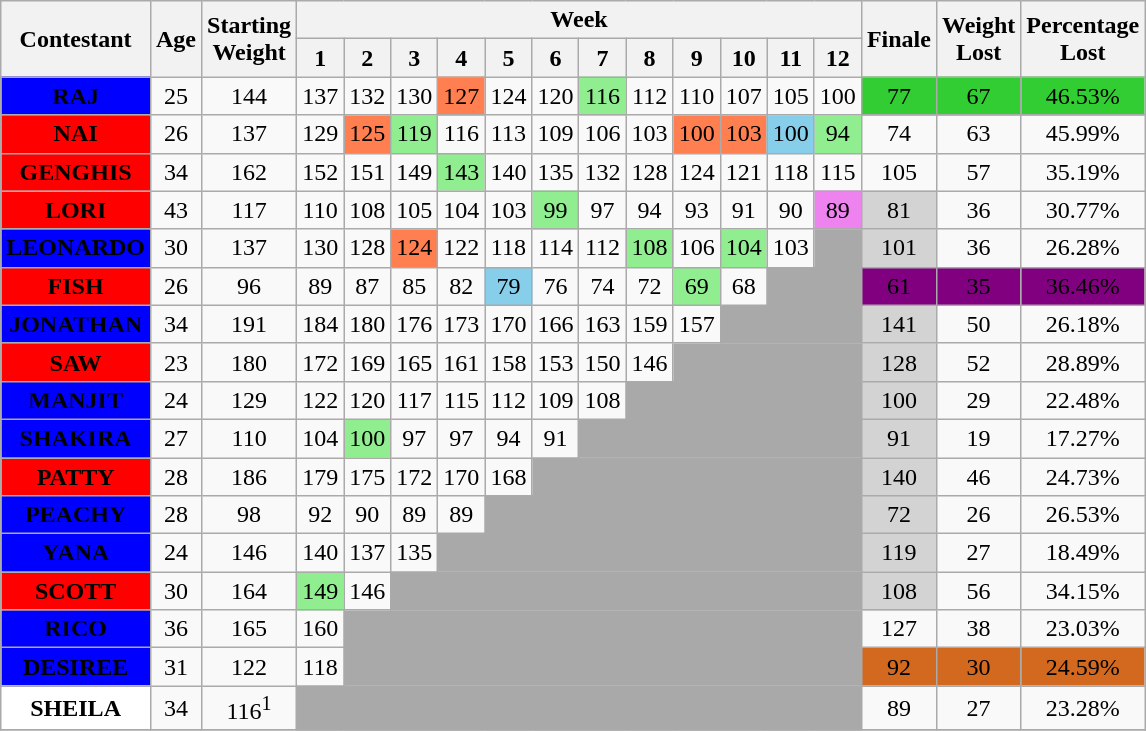<table class="wikitable" style="text-align:center" align="center">
<tr>
<th rowspan=2>Contestant</th>
<th rowspan=2>Age</th>
<th rowspan=2>Starting<br>Weight</th>
<th colspan=12>Week</th>
<th rowspan=2>Finale</th>
<th rowspan=2>Weight<br>Lost</th>
<th rowspan=2>Percentage<br> Lost</th>
</tr>
<tr>
<th>1</th>
<th>2</th>
<th>3</th>
<th>4</th>
<th>5</th>
<th>6</th>
<th>7</th>
<th>8</th>
<th>9</th>
<th>10</th>
<th>11</th>
<th>12</th>
</tr>
<tr>
<td bgcolor="blue"><span><strong>RAJ</strong></span></td>
<td>25</td>
<td>144</td>
<td>137</td>
<td>132</td>
<td>130</td>
<td bgcolor="coral">127</td>
<td>124</td>
<td>120</td>
<td bgcolor="lightgreen">116</td>
<td>112</td>
<td>110</td>
<td>107</td>
<td>105</td>
<td>100</td>
<td bgcolor="limegreen">77</td>
<td bgcolor="limegreen">67</td>
<td bgcolor="limegreen">46.53%</td>
</tr>
<tr>
<td bgcolor="red"><span><strong>NAI</strong></span></td>
<td>26</td>
<td>137</td>
<td>129</td>
<td bgcolor="coral">125</td>
<td bgcolor="lightgreen">119</td>
<td>116</td>
<td>113</td>
<td>109</td>
<td>106</td>
<td>103</td>
<td bgcolor="coral">100</td>
<td bgcolor="coral">103</td>
<td bgcolor="skyblue">100</td>
<td bgcolor="lightgreen">94</td>
<td>74</td>
<td>63</td>
<td>45.99%</td>
</tr>
<tr>
<td bgcolor="red"><span><strong>GENGHIS</strong></span></td>
<td>34</td>
<td>162</td>
<td>152</td>
<td>151</td>
<td>149</td>
<td bgcolor="lightgreen">143</td>
<td>140</td>
<td>135</td>
<td>132</td>
<td>128</td>
<td>124</td>
<td>121</td>
<td>118</td>
<td>115</td>
<td>105</td>
<td>57</td>
<td>35.19%</td>
</tr>
<tr>
<td bgcolor="red"><span><strong>LORI</strong></span></td>
<td>43</td>
<td>117</td>
<td>110</td>
<td>108</td>
<td>105</td>
<td>104</td>
<td>103</td>
<td bgcolor="lightgreen">99</td>
<td>97</td>
<td>94</td>
<td>93</td>
<td>91</td>
<td>90</td>
<td bgcolor="violet">89</td>
<td bgcolor="lightgray">81</td>
<td>36</td>
<td>30.77%</td>
</tr>
<tr>
<td bgcolor="blue"><span><strong>LEONARDO</strong></span></td>
<td>30</td>
<td>137</td>
<td>130</td>
<td>128</td>
<td bgcolor="coral">124</td>
<td>122</td>
<td>118</td>
<td>114</td>
<td>112</td>
<td bgcolor="lightgreen">108</td>
<td>106</td>
<td bgcolor="lightgreen">104</td>
<td>103</td>
<td colspan=1 bgcolor="darkgray"></td>
<td bgcolor="lightgray">101</td>
<td>36</td>
<td>26.28%</td>
</tr>
<tr>
<td bgcolor="red"><span><strong>FISH</strong></span></td>
<td>26</td>
<td>96</td>
<td>89</td>
<td>87</td>
<td>85</td>
<td>82</td>
<td bgcolor="skyblue">79</td>
<td>76</td>
<td>74</td>
<td>72</td>
<td bgcolor="lightgreen">69</td>
<td>68</td>
<td colspan=2 bgcolor="darkgray"></td>
<td bgcolor="purple">61</td>
<td bgcolor="purple">35</td>
<td bgcolor="purple">36.46%</td>
</tr>
<tr>
<td bgcolor="blue"><span><strong>JONATHAN</strong></span></td>
<td>34</td>
<td>191</td>
<td>184</td>
<td>180</td>
<td>176</td>
<td>173</td>
<td>170</td>
<td>166</td>
<td>163</td>
<td>159</td>
<td>157</td>
<td colspan=3 bgcolor="darkgray"></td>
<td bgcolor="lightgray">141</td>
<td>50</td>
<td>26.18%</td>
</tr>
<tr>
<td bgcolor="red"><span><strong>SAW</strong></span></td>
<td>23</td>
<td>180</td>
<td>172</td>
<td>169</td>
<td>165</td>
<td>161</td>
<td>158</td>
<td>153</td>
<td>150</td>
<td>146</td>
<td colspan=4 bgcolor="darkgray"></td>
<td bgcolor="lightgray">128</td>
<td>52</td>
<td>28.89%</td>
</tr>
<tr>
<td bgcolor="blue"><span><strong>MANJIT</strong></span></td>
<td>24</td>
<td>129</td>
<td>122</td>
<td>120</td>
<td>117</td>
<td>115</td>
<td>112</td>
<td>109</td>
<td>108</td>
<td colspan=5 bgcolor="darkgray"></td>
<td bgcolor="lightgray">100</td>
<td>29</td>
<td>22.48%</td>
</tr>
<tr>
<td bgcolor="blue"><span><strong>SHAKIRA</strong></span></td>
<td>27</td>
<td>110</td>
<td>104</td>
<td bgcolor="lightgreen">100</td>
<td>97</td>
<td>97</td>
<td>94</td>
<td>91</td>
<td colspan=6 bgcolor="darkgray"></td>
<td bgcolor="lightgray">91</td>
<td>19</td>
<td>17.27%</td>
</tr>
<tr>
<td bgcolor="red"><span><strong>PATTY</strong></span></td>
<td>28</td>
<td>186</td>
<td>179</td>
<td>175</td>
<td>172</td>
<td>170</td>
<td>168</td>
<td colspan=7 bgcolor="darkgray"></td>
<td bgcolor="lightgray">140</td>
<td>46</td>
<td>24.73%</td>
</tr>
<tr>
<td bgcolor="blue"><span><strong>PEACHY</strong></span></td>
<td>28</td>
<td>98</td>
<td>92</td>
<td>90</td>
<td>89</td>
<td>89</td>
<td colspan=8 bgcolor="darkgray"></td>
<td bgcolor="lightgray">72</td>
<td>26</td>
<td>26.53%</td>
</tr>
<tr>
<td bgcolor="blue"><span><strong>YANA</strong></span></td>
<td>24</td>
<td>146</td>
<td>140</td>
<td>137</td>
<td>135</td>
<td colspan=9 bgcolor="darkgray"></td>
<td bgcolor="lightgray">119</td>
<td>27</td>
<td>18.49%</td>
</tr>
<tr>
<td bgcolor="red"><span><strong>SCOTT</strong></span></td>
<td>30</td>
<td>164</td>
<td bgcolor="lightgreen">149</td>
<td>146</td>
<td colspan=10 bgcolor="darkgray"></td>
<td bgcolor="lightgray">108</td>
<td>56</td>
<td>34.15%</td>
</tr>
<tr>
<td bgcolor="blue"><span><strong>RICO</strong></span></td>
<td>36</td>
<td>165</td>
<td>160</td>
<td colspan=11 bgcolor="darkgray"></td>
<td>127</td>
<td>38</td>
<td>23.03%</td>
</tr>
<tr>
<td bgcolor="blue"><span><strong>DESIREE</strong></span></td>
<td>31</td>
<td>122</td>
<td>118</td>
<td colspan=11 bgcolor="darkgray"></td>
<td bgcolor="chocolate">92</td>
<td bgcolor="chocolate">30</td>
<td bgcolor="chocolate">24.59%</td>
</tr>
<tr>
<td bgcolor="White"><span><strong>SHEILA</strong></span></td>
<td>34</td>
<td>116<sup>1</sup></td>
<td colspan=12 bgcolor="darkgray"></td>
<td>89</td>
<td>27</td>
<td>23.28%</td>
</tr>
<tr>
</tr>
</table>
